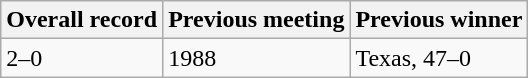<table class="wikitable">
<tr>
<th>Overall record</th>
<th>Previous meeting</th>
<th>Previous winner</th>
</tr>
<tr>
<td>2–0</td>
<td>1988</td>
<td>Texas, 47–0</td>
</tr>
</table>
